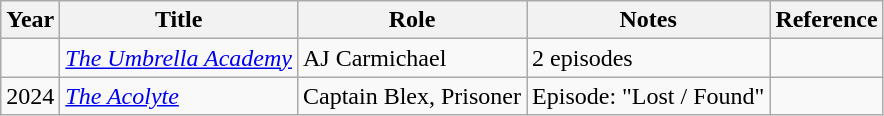<table class="wikitable sortable">
<tr>
<th>Year</th>
<th>Title</th>
<th>Role</th>
<th>Notes</th>
<th>Reference</th>
</tr>
<tr>
<td></td>
<td><em><a href='#'>The Umbrella Academy</a></em></td>
<td>AJ Carmichael</td>
<td>2 episodes</td>
<td></td>
</tr>
<tr>
<td>2024</td>
<td><em><a href='#'>The Acolyte</a></em></td>
<td>Captain Blex, Prisoner</td>
<td>Episode: "Lost / Found"</td>
<td></td>
</tr>
</table>
